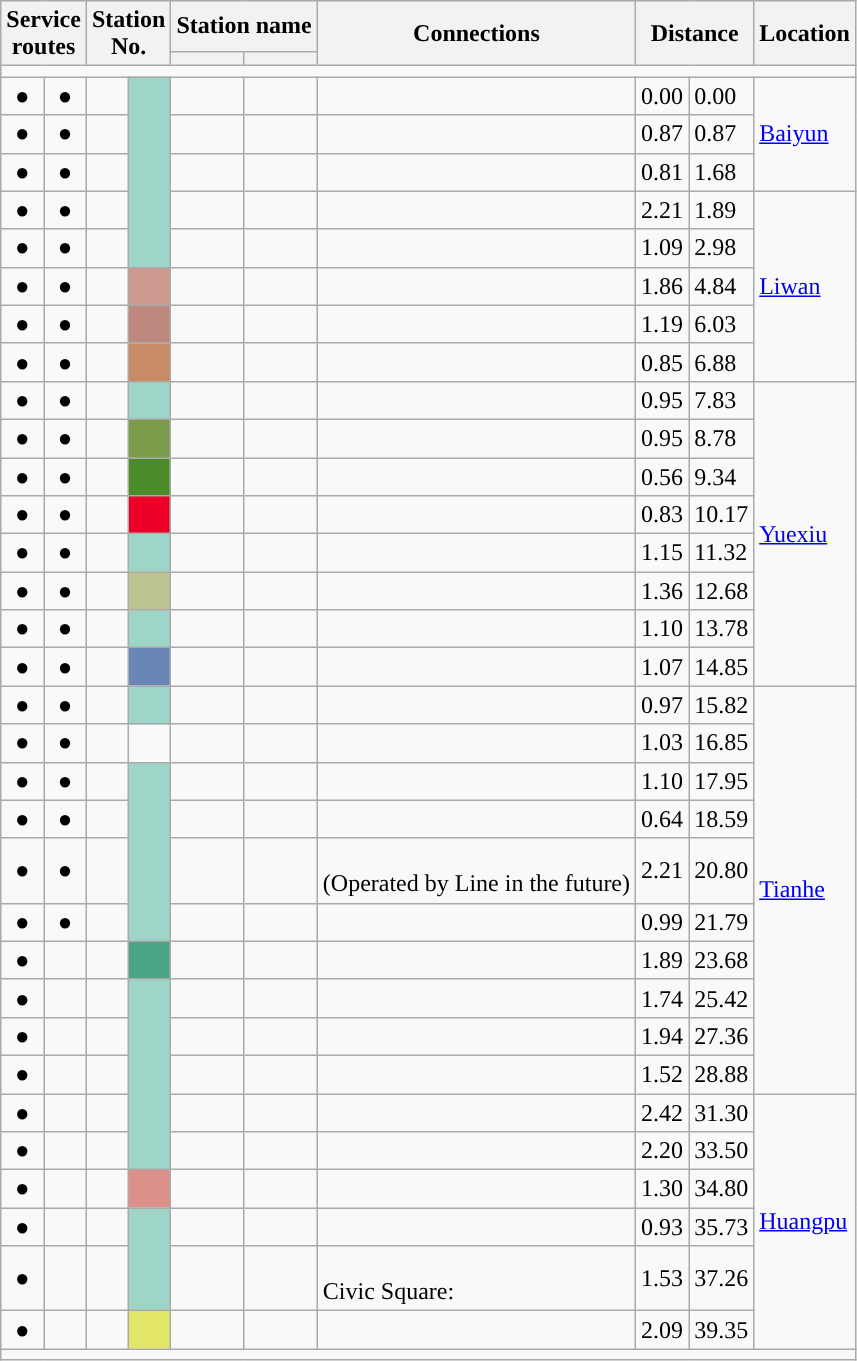<table class="wikitable">
<tr>
<th rowspan="2" colspan="2">Service<br>routes</th>
<th rowspan="2" colspan="2">Station<br>No.</th>
<th colspan="2">Station name</th>
<th rowspan="2">Connections</th>
<th colspan="2" rowspan="2">Distance<br></th>
<th rowspan="2">Location</th>
</tr>
<tr>
<th></th>
<th></th>
</tr>
<tr style="background:#">
<td colspan = "10"></td>
</tr>
<tr>
<td align="center">●</td>
<td align="center">●</td>
<td></td>
<td rowspan="5" style="background:#9FD4C9"></td>
<td></td>
<td></td>
<td> </td>
<td>0.00</td>
<td>0.00</td>
<td rowspan=3><a href='#'>Baiyun</a></td>
</tr>
<tr>
<td align="center">●</td>
<td align="center">●</td>
<td></td>
<td></td>
<td></td>
<td></td>
<td>0.87</td>
<td>0.87</td>
</tr>
<tr>
<td align="center">●</td>
<td align="center">●</td>
<td></td>
<td></td>
<td></td>
<td></td>
<td>0.81</td>
<td>1.68</td>
</tr>
<tr>
<td align="center">●</td>
<td align="center">●</td>
<td></td>
<td></td>
<td></td>
<td></td>
<td>2.21</td>
<td>1.89</td>
<td rowspan=5><a href='#'>Liwan</a></td>
</tr>
<tr>
<td align="center">●</td>
<td align="center">●</td>
<td></td>
<td></td>
<td></td>
<td> </td>
<td>1.09</td>
<td>2.98</td>
</tr>
<tr>
<td align="center">●</td>
<td align="center">●</td>
<td></td>
<td style="background:#CC9A8E"></td>
<td></td>
<td></td>
<td> </td>
<td>1.86</td>
<td>4.84</td>
</tr>
<tr>
<td align="center">●</td>
<td align="center">●</td>
<td></td>
<td style="background:#BF887E"></td>
<td></td>
<td></td>
<td> </td>
<td>1.19</td>
<td>6.03</td>
</tr>
<tr>
<td align="center">●</td>
<td align="center">●</td>
<td></td>
<td style="background:#C78B66"></td>
<td></td>
<td></td>
<td> </td>
<td>0.85</td>
<td>6.88</td>
</tr>
<tr>
<td align="center">●</td>
<td align="center">●</td>
<td></td>
<td style="background:#9FD4C9"></td>
<td></td>
<td></td>
<td></td>
<td>0.95</td>
<td>7.83</td>
<td rowspan=8><a href='#'>Yuexiu</a></td>
</tr>
<tr>
<td align="center">●</td>
<td align="center">●</td>
<td></td>
<td style="background:#7A9B49"></td>
<td></td>
<td></td>
<td> </td>
<td>0.95</td>
<td>8.78</td>
</tr>
<tr>
<td align="center">●</td>
<td align="center">●</td>
<td></td>
<td style="background:#4B8B2A"></td>
<td></td>
<td></td>
<td></td>
<td>0.56</td>
<td>9.34</td>
</tr>
<tr>
<td align="center">●</td>
<td align="center">●</td>
<td></td>
<td style="background:#EB0028"></td>
<td></td>
<td></td>
<td></td>
<td>0.83</td>
<td>10.17</td>
</tr>
<tr>
<td align="center">●</td>
<td align="center">●</td>
<td></td>
<td style="background:#9FD4C9"></td>
<td></td>
<td></td>
<td>   </td>
<td>1.15</td>
<td>11.32</td>
</tr>
<tr>
<td align="center">●</td>
<td align="center">●</td>
<td></td>
<td style="background:#BDC391"></td>
<td></td>
<td></td>
<td> <em></td>
<td>1.36</td>
<td>12.68</td>
</tr>
<tr>
<td align="center">●</td>
<td align="center">●</td>
<td></td>
<td style="background:#9FD4C9"></td>
<td></td>
<td></td>
<td> </td>
<td>1.10</td>
<td>13.78</td>
</tr>
<tr>
<td align="center">●</td>
<td align="center">●</td>
<td></td>
<td style="background:#6986B7"></td>
<td></td>
<td></td>
<td></td>
<td>1.07</td>
<td>14.85</td>
</tr>
<tr>
<td align="center">●</td>
<td align="center">●</td>
<td></td>
<td style="background:#9FD4C9"></td>
<td></td>
<td></td>
<td></td>
<td>0.97</td>
<td>15.82</td>
<td rowspan=10><a href='#'>Tianhe</a></td>
</tr>
<tr>
<td align="center">●</td>
<td align="center">●</td>
<td></td>
<td style="background:light-grey"></td>
<td></td>
<td></td>
<td> </td>
<td>1.03</td>
<td>16.85</td>
</tr>
<tr>
<td align="center">●</td>
<td align="center">●</td>
<td></td>
<td rowspan="4" style="background:#9FD4C9"></td>
<td></td>
<td></td>
<td></td>
<td>1.10</td>
<td>17.95</td>
</tr>
<tr>
<td align="center">●</td>
<td align="center">●</td>
<td></td>
<td></td>
<td></td>
<td> </td>
<td>0.64</td>
<td>18.59</td>
</tr>
<tr>
<td align="center">●</td>
<td align="center">●</td>
<td></td>
<td></td>
<td></td>
<td> <br>(Operated by Line  in the future)</td>
<td>2.21</td>
<td>20.80</td>
</tr>
<tr>
<td align="center">●</td>
<td align="center">●</td>
<td></td>
<td></td>
<td></td>
<td></td>
<td>0.99</td>
<td>21.79</td>
</tr>
<tr>
<td align="center">●</td>
<td align="center"></td>
<td></td>
<td style="background:#4CA686"></td>
<td></td>
<td></td>
<td></td>
<td>1.89</td>
<td>23.68</td>
</tr>
<tr>
<td align="center">●</td>
<td align="center"></td>
<td></td>
<td rowspan="5" style="background:#9FD4C9"></td>
<td></td>
<td></td>
<td></td>
<td>1.74</td>
<td>25.42</td>
</tr>
<tr>
<td align="center">●</td>
<td align="center"></td>
<td></td>
<td></td>
<td></td>
<td></td>
<td>1.94</td>
<td>27.36</td>
</tr>
<tr>
<td align="center">●</td>
<td align="center"></td>
<td></td>
<td></td>
<td></td>
<td></td>
<td>1.52</td>
<td>28.88</td>
</tr>
<tr>
<td align="center">●</td>
<td align="center"></td>
<td></td>
<td></td>
<td></td>
<td></td>
<td>2.42</td>
<td>31.30</td>
<td rowspan=6><a href='#'>Huangpu</a></td>
</tr>
<tr>
<td align="center">●</td>
<td align="center"></td>
<td></td>
<td></td>
<td></td>
<td></td>
<td>2.20</td>
<td>33.50</td>
</tr>
<tr>
<td align="center">●</td>
<td align="center"></td>
<td></td>
<td style="background:#DB918A"></td>
<td></td>
<td></td>
<td></td>
<td>1.30</td>
<td>34.80</td>
</tr>
<tr>
<td align="center">●</td>
<td align="center"></td>
<td></td>
<td rowspan="2" style="background:#9FD4C9"></td>
<td></td>
<td></td>
<td> </td>
<td>0.93</td>
<td>35.73</td>
</tr>
<tr>
<td align="center">●</td>
<td align="center"></td>
<td></td>
<td></td>
<td></td>
<td> <br>Civic Square: </td>
<td>1.53</td>
<td>37.26</td>
</tr>
<tr>
<td align="center">●</td>
<td align="center"></td>
<td></td>
<td style="background:#E2E768"></td>
<td></td>
<td></td>
<td> </td>
<td>2.09</td>
<td>39.35</td>
</tr>
<tr style="background:#">
<td colspan = "10"></td>
</tr>
</table>
